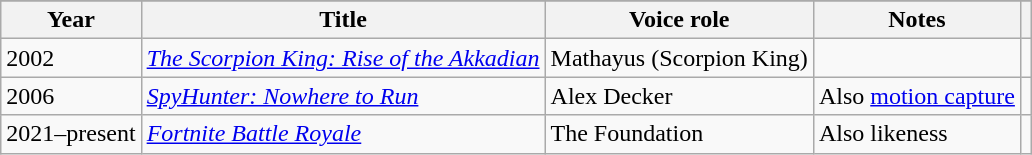<table class="wikitable">
<tr style="text-align:center;">
</tr>
<tr style="text-align:center;">
<th>Year</th>
<th>Title</th>
<th>Voice role</th>
<th>Notes</th>
<th></th>
</tr>
<tr>
<td>2002</td>
<td><em><a href='#'>The Scorpion King: Rise of the Akkadian</a></em></td>
<td>Mathayus (Scorpion King)</td>
<td></td>
<td style="text-align: center;"></td>
</tr>
<tr>
<td>2006</td>
<td><em><a href='#'>SpyHunter: Nowhere to Run</a></em></td>
<td>Alex Decker</td>
<td>Also <a href='#'>motion capture</a></td>
<td style="text-align: center;"></td>
</tr>
<tr>
<td>2021–present</td>
<td><em><a href='#'>Fortnite Battle Royale</a></em></td>
<td>The Foundation</td>
<td>Also likeness</td>
<td style="text-align: center;"></td>
</tr>
</table>
